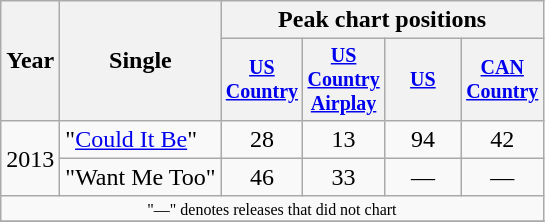<table class="wikitable" style="text-align:center;">
<tr>
<th rowspan="2">Year</th>
<th rowspan="2">Single</th>
<th colspan="4">Peak chart positions</th>
</tr>
<tr style="font-size:smaller;">
<th width="45"><a href='#'>US Country</a></th>
<th width="45"><a href='#'>US Country Airplay</a></th>
<th width="45"><a href='#'>US</a></th>
<th width="45"><a href='#'>CAN Country</a><br></th>
</tr>
<tr>
<td rowspan="2">2013</td>
<td align="left">"<a href='#'>Could It Be</a>"</td>
<td>28</td>
<td>13</td>
<td>94</td>
<td>42</td>
</tr>
<tr>
<td align="left">"Want Me Too"</td>
<td>46</td>
<td>33</td>
<td>—</td>
<td>—</td>
</tr>
<tr>
<td colspan="6" style="font-size:8pt">"—" denotes releases that did not chart</td>
</tr>
<tr>
</tr>
</table>
